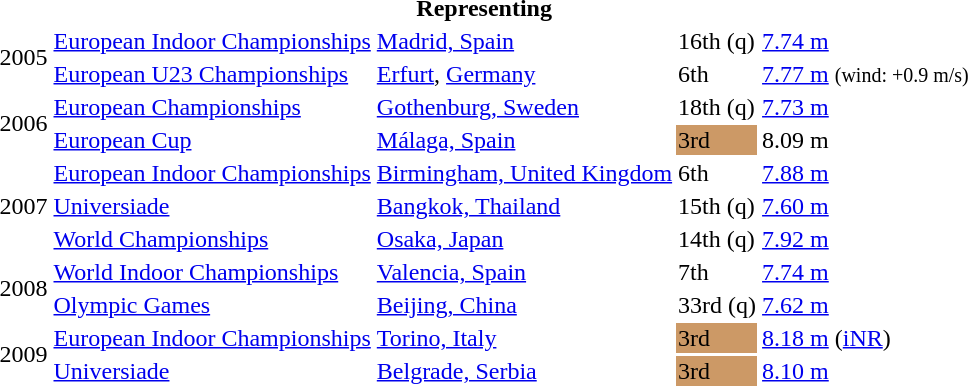<table>
<tr>
<th colspan="6">Representing </th>
</tr>
<tr>
<td rowspan=2>2005</td>
<td><a href='#'>European Indoor Championships</a></td>
<td><a href='#'>Madrid, Spain</a></td>
<td>16th (q)</td>
<td><a href='#'>7.74 m</a></td>
</tr>
<tr>
<td><a href='#'>European U23 Championships</a></td>
<td><a href='#'>Erfurt</a>, <a href='#'>Germany</a></td>
<td>6th</td>
<td><a href='#'>7.77 m</a> <small>(wind: +0.9 m/s)</small></td>
</tr>
<tr>
<td rowspan=2>2006</td>
<td><a href='#'>European Championships</a></td>
<td><a href='#'>Gothenburg, Sweden</a></td>
<td>18th (q)</td>
<td><a href='#'>7.73 m</a></td>
</tr>
<tr>
<td><a href='#'>European Cup</a></td>
<td><a href='#'>Málaga, Spain</a></td>
<td bgcolor="cc9966">3rd</td>
<td>8.09 m</td>
</tr>
<tr>
<td rowspan=3>2007</td>
<td><a href='#'>European Indoor Championships</a></td>
<td><a href='#'>Birmingham, United Kingdom</a></td>
<td>6th</td>
<td><a href='#'>7.88 m</a></td>
</tr>
<tr>
<td><a href='#'>Universiade</a></td>
<td><a href='#'>Bangkok, Thailand</a></td>
<td>15th (q)</td>
<td><a href='#'>7.60 m</a></td>
</tr>
<tr>
<td><a href='#'>World Championships</a></td>
<td><a href='#'>Osaka, Japan</a></td>
<td>14th (q)</td>
<td><a href='#'>7.92 m</a></td>
</tr>
<tr>
<td rowspan=2>2008</td>
<td><a href='#'>World Indoor Championships</a></td>
<td><a href='#'>Valencia, Spain</a></td>
<td>7th</td>
<td><a href='#'>7.74 m</a></td>
</tr>
<tr>
<td><a href='#'>Olympic Games</a></td>
<td><a href='#'>Beijing, China</a></td>
<td>33rd (q)</td>
<td><a href='#'>7.62 m</a></td>
</tr>
<tr>
<td rowspan=2>2009</td>
<td><a href='#'>European Indoor Championships</a></td>
<td><a href='#'>Torino, Italy</a></td>
<td bgcolor="cc9966">3rd</td>
<td><a href='#'>8.18 m</a> (<a href='#'>iNR</a>)</td>
</tr>
<tr>
<td><a href='#'>Universiade</a></td>
<td><a href='#'>Belgrade, Serbia</a></td>
<td bgcolor="cc9966">3rd</td>
<td><a href='#'>8.10 m</a></td>
</tr>
</table>
